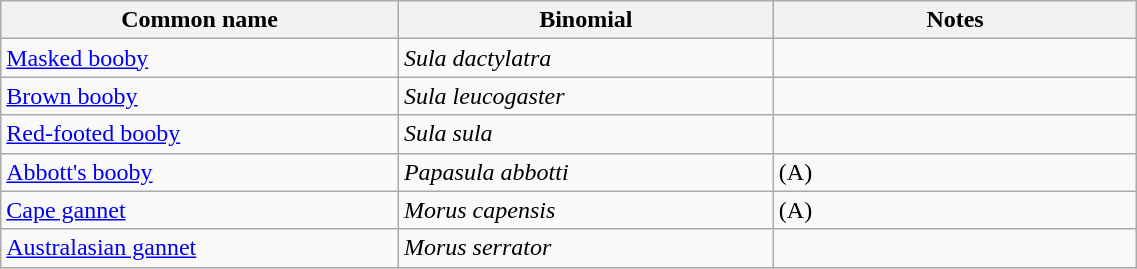<table style="width:60%;" class="wikitable">
<tr>
<th width=35%>Common name</th>
<th width=33%>Binomial</th>
<th width=32%>Notes</th>
</tr>
<tr>
<td><a href='#'>Masked booby</a></td>
<td><em>Sula dactylatra</em></td>
<td></td>
</tr>
<tr>
<td><a href='#'>Brown booby</a></td>
<td><em>Sula leucogaster</em></td>
<td></td>
</tr>
<tr>
<td><a href='#'>Red-footed booby</a></td>
<td><em>Sula sula</em></td>
<td></td>
</tr>
<tr>
<td><a href='#'>Abbott's booby</a></td>
<td><em>Papasula abbotti</em></td>
<td>(A)</td>
</tr>
<tr>
<td><a href='#'>Cape gannet</a></td>
<td><em>Morus capensis</em></td>
<td>(A)</td>
</tr>
<tr>
<td><a href='#'>Australasian gannet</a></td>
<td><em>Morus serrator</em></td>
<td></td>
</tr>
</table>
